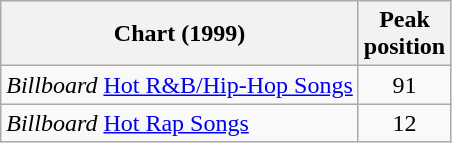<table class="wikitable">
<tr>
<th>Chart (1999)</th>
<th>Peak<br>position</th>
</tr>
<tr>
<td><em>Billboard</em> <a href='#'>Hot R&B/Hip-Hop Songs</a></td>
<td align="center">91</td>
</tr>
<tr>
<td><em>Billboard</em> <a href='#'>Hot Rap Songs</a></td>
<td align="center">12</td>
</tr>
</table>
